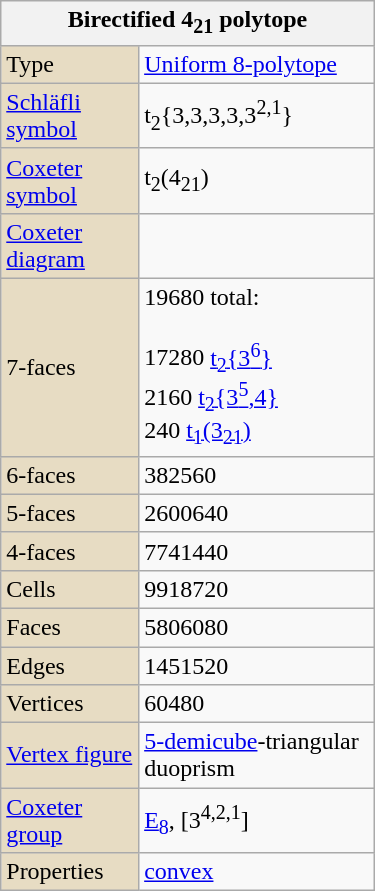<table class="wikitable" align="right" style="margin-left:10px" width="250">
<tr>
<th bgcolor=#e7dcc3 colspan=2>Birectified 4<sub>21</sub> polytope</th>
</tr>
<tr>
<td bgcolor=#e7dcc3>Type</td>
<td><a href='#'>Uniform 8-polytope</a></td>
</tr>
<tr>
<td bgcolor=#e7dcc3><a href='#'>Schläfli symbol</a></td>
<td>t<sub>2</sub>{3,3,3,3,3<sup>2,1</sup>}</td>
</tr>
<tr>
<td bgcolor=#e7dcc3><a href='#'>Coxeter symbol</a></td>
<td>t<sub>2</sub>(4<sub>21</sub>)</td>
</tr>
<tr>
<td bgcolor=#e7dcc3><a href='#'>Coxeter diagram</a></td>
<td></td>
</tr>
<tr>
<td bgcolor=#e7dcc3>7-faces</td>
<td>19680 total:<br><br>17280 <a href='#'>t<sub>2</sub>{3<sup>6</sup>}</a> <br>
2160 <a href='#'>t<sub>2</sub>{3<sup>5</sup>,4}</a> <br>
240 <a href='#'>t<sub>1</sub>(3<sub>21</sub>)</a> </td>
</tr>
<tr>
<td bgcolor=#e7dcc3>6-faces</td>
<td>382560</td>
</tr>
<tr>
<td bgcolor=#e7dcc3>5-faces</td>
<td>2600640</td>
</tr>
<tr>
<td bgcolor=#e7dcc3>4-faces</td>
<td>7741440</td>
</tr>
<tr>
<td bgcolor=#e7dcc3>Cells</td>
<td>9918720</td>
</tr>
<tr>
<td bgcolor=#e7dcc3>Faces</td>
<td>5806080</td>
</tr>
<tr>
<td bgcolor=#e7dcc3>Edges</td>
<td>1451520</td>
</tr>
<tr>
<td bgcolor=#e7dcc3>Vertices</td>
<td>60480</td>
</tr>
<tr>
<td bgcolor=#e7dcc3><a href='#'>Vertex figure</a></td>
<td><a href='#'>5-demicube</a>-triangular duoprism</td>
</tr>
<tr>
<td bgcolor=#e7dcc3><a href='#'>Coxeter group</a></td>
<td><a href='#'>E<sub>8</sub></a>, [3<sup>4,2,1</sup>]</td>
</tr>
<tr>
<td bgcolor=#e7dcc3>Properties</td>
<td><a href='#'>convex</a></td>
</tr>
</table>
